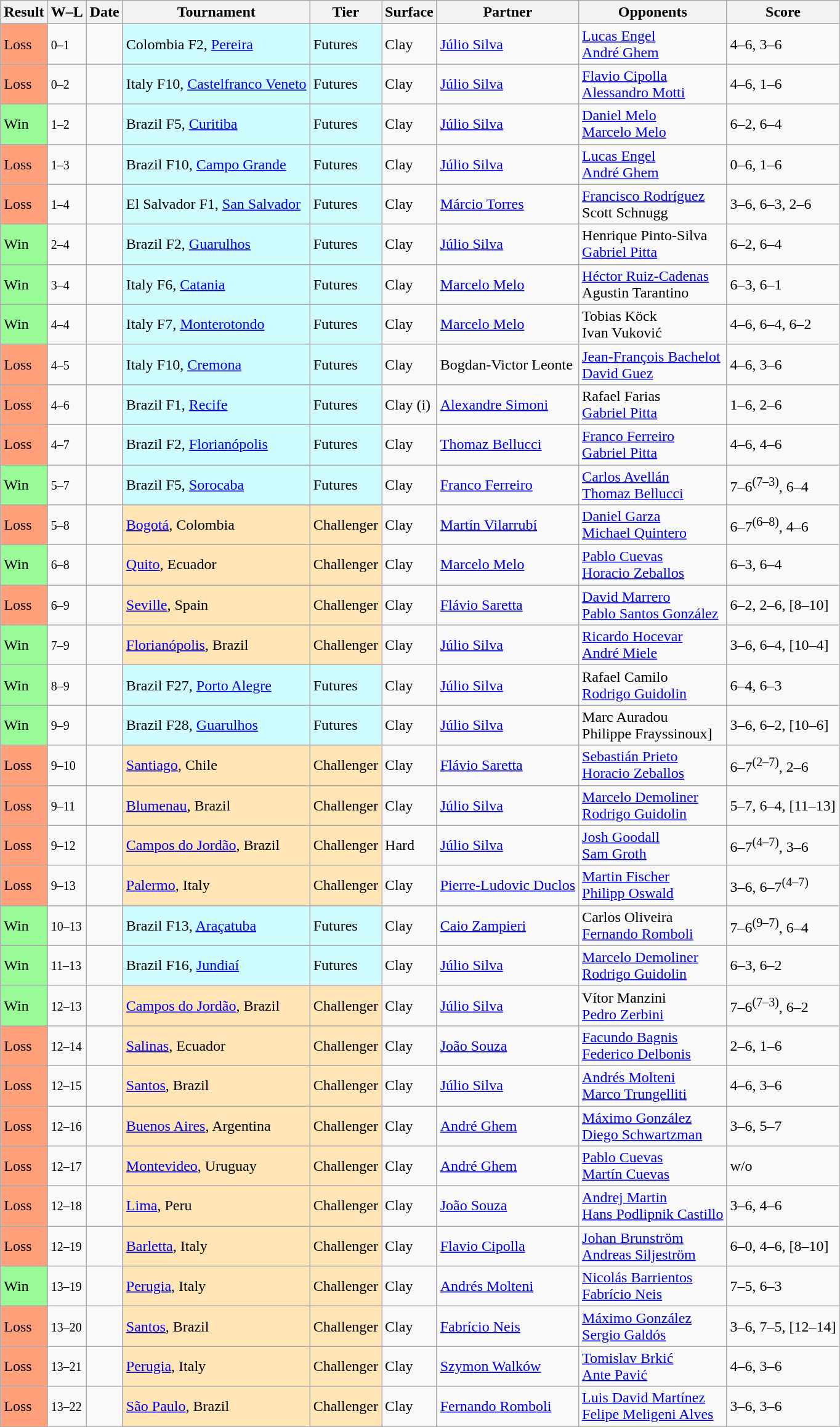<table class="sortable wikitable">
<tr>
<th>Result</th>
<th class="unsortable">W–L</th>
<th>Date</th>
<th>Tournament</th>
<th>Tier</th>
<th>Surface</th>
<th>Partner</th>
<th>Opponents</th>
<th class="unsortable">Score</th>
</tr>
<tr>
<td bgcolor=FFA07A>Loss</td>
<td><small>0–1</small></td>
<td></td>
<td style="background:#cffcff;">Colombia F2, <a href='#'>Pereira</a></td>
<td style="background:#cffcff;">Futures</td>
<td>Clay</td>
<td> <a href='#'>Júlio Silva</a></td>
<td> <a href='#'>Lucas Engel</a><br> <a href='#'>André Ghem</a></td>
<td>4–6, 3–6</td>
</tr>
<tr>
<td bgcolor=FFA07A>Loss</td>
<td><small>0–2</small></td>
<td></td>
<td style="background:#cffcff;">Italy F10, <a href='#'>Castelfranco Veneto</a></td>
<td style="background:#cffcff;">Futures</td>
<td>Clay</td>
<td> <a href='#'>Júlio Silva</a></td>
<td> <a href='#'>Flavio Cipolla</a><br> <a href='#'>Alessandro Motti</a></td>
<td>4–6, 1–6</td>
</tr>
<tr>
<td bgcolor=98FB98>Win</td>
<td><small>1–2</small></td>
<td></td>
<td style="background:#cffcff;">Brazil F5, <a href='#'>Curitiba</a></td>
<td style="background:#cffcff;">Futures</td>
<td>Clay</td>
<td> <a href='#'>Júlio Silva</a></td>
<td> <a href='#'>Daniel Melo</a><br> <a href='#'>Marcelo Melo</a></td>
<td>6–2, 6–4</td>
</tr>
<tr>
<td bgcolor=FFA07A>Loss</td>
<td><small>1–3</small></td>
<td></td>
<td style="background:#cffcff;">Brazil F10, <a href='#'>Campo Grande</a></td>
<td style="background:#cffcff;">Futures</td>
<td>Clay</td>
<td> <a href='#'>Júlio Silva</a></td>
<td> <a href='#'>Lucas Engel</a><br> <a href='#'>André Ghem</a></td>
<td>0–6, 1–6</td>
</tr>
<tr>
<td bgcolor=FFA07A>Loss</td>
<td><small>1–4</small></td>
<td></td>
<td style="background:#cffcff;">El Salvador F1, <a href='#'>San Salvador</a></td>
<td style="background:#cffcff;">Futures</td>
<td>Clay</td>
<td> <a href='#'>Márcio Torres</a></td>
<td> <a href='#'>Francisco Rodríguez</a><br> Scott Schnugg</td>
<td>3–6, 6–3, 2–6</td>
</tr>
<tr>
<td bgcolor=98FB98>Win</td>
<td><small>2–4</small></td>
<td></td>
<td style="background:#cffcff;">Brazil F2, <a href='#'>Guarulhos</a></td>
<td style="background:#cffcff;">Futures</td>
<td>Clay</td>
<td> <a href='#'>Júlio Silva</a></td>
<td> Henrique Pinto-Silva<br> <a href='#'>Gabriel Pitta</a></td>
<td>6–2, 6–4</td>
</tr>
<tr>
<td bgcolor=98FB98>Win</td>
<td><small>3–4</small></td>
<td></td>
<td style="background:#cffcff;">Italy F6, <a href='#'>Catania</a></td>
<td style="background:#cffcff;">Futures</td>
<td>Clay</td>
<td> <a href='#'>Marcelo Melo</a></td>
<td> <a href='#'>Héctor Ruiz-Cadenas</a><br> Agustin Tarantino</td>
<td>6–3, 6–1</td>
</tr>
<tr>
<td bgcolor=98FB98>Win</td>
<td><small>4–4</small></td>
<td></td>
<td style="background:#cffcff;">Italy F7, <a href='#'>Monterotondo</a></td>
<td style="background:#cffcff;">Futures</td>
<td>Clay</td>
<td> <a href='#'>Marcelo Melo</a></td>
<td> Tobias Köck<br> Ivan Vuković</td>
<td>4–6, 6–4, 6–2</td>
</tr>
<tr>
<td bgcolor=ffa07a>Loss</td>
<td><small>4–5</small></td>
<td></td>
<td style="background:#cffcff;">Italy F10, <a href='#'>Cremona</a></td>
<td style="background:#cffcff;">Futures</td>
<td>Clay</td>
<td> Bogdan-Victor Leonte</td>
<td> <a href='#'>Jean-François Bachelot</a><br> <a href='#'>David Guez</a></td>
<td>4–6, 3–6</td>
</tr>
<tr>
<td bgcolor=ffa07a>Loss</td>
<td><small>4–6</small></td>
<td></td>
<td style="background:#cffcff;">Brazil F1, <a href='#'>Recife</a></td>
<td style="background:#cffcff;">Futures</td>
<td>Clay (i)</td>
<td> <a href='#'>Alexandre Simoni</a></td>
<td> Rafael Farias<br> <a href='#'>Gabriel Pitta</a></td>
<td>1–6, 2–6</td>
</tr>
<tr>
<td bgcolor=ffa07a>Loss</td>
<td><small>4–7</small></td>
<td></td>
<td style="background:#cffcff;">Brazil F2, <a href='#'>Florianópolis</a></td>
<td style="background:#cffcff;">Futures</td>
<td>Clay</td>
<td> <a href='#'>Thomaz Bellucci</a></td>
<td> <a href='#'>Franco Ferreiro</a><br> <a href='#'>Gabriel Pitta</a></td>
<td>4–6, 4–6</td>
</tr>
<tr>
<td bgcolor=98fb98>Win</td>
<td><small>5–7</small></td>
<td></td>
<td style="background:#cffcff;">Brazil F5, <a href='#'>Sorocaba</a></td>
<td style="background:#cffcff;">Futures</td>
<td>Clay</td>
<td> <a href='#'>Franco Ferreiro</a></td>
<td> <a href='#'>Carlos Avellán</a><br> <a href='#'>Thomaz Bellucci</a></td>
<td>7–6<sup>(7–3)</sup>, 6–4</td>
</tr>
<tr>
<td bgcolor=ffa07a>Loss</td>
<td><small>5–8</small></td>
<td></td>
<td style="background:moccasin;"><a href='#'>Bogotá</a>, Colombia</td>
<td style="background:moccasin;">Challenger</td>
<td>Clay</td>
<td> <a href='#'>Martín Vilarrubí</a></td>
<td> <a href='#'>Daniel Garza</a><br> <a href='#'>Michael Quintero</a></td>
<td>6–7<sup>(6–8)</sup>, 4–6</td>
</tr>
<tr>
<td bgcolor=98fb98>Win</td>
<td><small>6–8</small></td>
<td></td>
<td style="background:moccasin;"><a href='#'>Quito</a>, Ecuador</td>
<td style="background:moccasin;">Challenger</td>
<td>Clay</td>
<td> <a href='#'>Marcelo Melo</a></td>
<td> <a href='#'>Pablo Cuevas</a><br> <a href='#'>Horacio Zeballos</a></td>
<td>6–3, 6–4</td>
</tr>
<tr>
<td bgcolor=ffa07a>Loss</td>
<td><small>6–9</small></td>
<td></td>
<td style="background:moccasin;"><a href='#'>Seville</a>, Spain</td>
<td style="background:moccasin;">Challenger</td>
<td>Clay</td>
<td> <a href='#'>Flávio Saretta</a></td>
<td> <a href='#'>David Marrero</a><br> <a href='#'>Pablo Santos González</a></td>
<td>6–2, 2–6, [8–10]</td>
</tr>
<tr>
<td bgcolor=98fb98>Win</td>
<td><small>7–9</small></td>
<td></td>
<td style="background:moccasin;"><a href='#'>Florianópolis</a>, Brazil</td>
<td style="background:moccasin;">Challenger</td>
<td>Clay</td>
<td> <a href='#'>Júlio Silva</a></td>
<td> <a href='#'>Ricardo Hocevar</a><br> <a href='#'>André Miele</a></td>
<td>3–6, 6–4, [10–4]</td>
</tr>
<tr>
<td bgcolor=98fb98>Win</td>
<td><small>8–9</small></td>
<td></td>
<td style="background:#cffcff;">Brazil F27, <a href='#'>Porto Alegre</a></td>
<td style="background:#cffcff;">Futures</td>
<td>Clay</td>
<td> <a href='#'>Júlio Silva</a></td>
<td> Rafael Camilo<br> <a href='#'>Rodrigo Guidolin</a></td>
<td>6–4, 6–3</td>
</tr>
<tr>
<td bgcolor=98fb98>Win</td>
<td><small>9–9</small></td>
<td></td>
<td style="background:#cffcff;">Brazil F28, <a href='#'>Guarulhos</a></td>
<td style="background:#cffcff;">Futures</td>
<td>Clay</td>
<td> <a href='#'>Júlio Silva</a></td>
<td> Marc Auradou<br> Philippe Frayssinoux]</td>
<td>3–6, 6–2, [10–6]</td>
</tr>
<tr>
<td bgcolor=ffa07a>Loss</td>
<td><small>9–10</small></td>
<td><a href='#'></a></td>
<td style="background:moccasin;"><a href='#'>Santiago</a>, Chile</td>
<td style="background:moccasin;">Challenger</td>
<td>Clay</td>
<td> <a href='#'>Flávio Saretta</a></td>
<td> <a href='#'>Sebastián Prieto</a><br> <a href='#'>Horacio Zeballos</a></td>
<td>6–7<sup>(2–7)</sup>, 2–6</td>
</tr>
<tr>
<td bgcolor=ffa07a>Loss</td>
<td><small>9–11</small></td>
<td><a href='#'></a></td>
<td style="background:moccasin;"><a href='#'>Blumenau</a>, Brazil</td>
<td style="background:moccasin;">Challenger</td>
<td>Clay</td>
<td> <a href='#'>Júlio Silva</a></td>
<td> <a href='#'>Marcelo Demoliner</a><br> <a href='#'>Rodrigo Guidolin</a></td>
<td>5–7, 6–4, [11–13]</td>
</tr>
<tr>
<td bgcolor=ffa07a>Loss</td>
<td><small>9–12</small></td>
<td><a href='#'></a></td>
<td style="background:moccasin;"><a href='#'>Campos do Jordão</a>, Brazil</td>
<td style="background:moccasin;">Challenger</td>
<td>Hard</td>
<td> <a href='#'>Júlio Silva</a></td>
<td> <a href='#'>Josh Goodall</a><br> <a href='#'>Sam Groth</a></td>
<td>6–7<sup>(4–7)</sup>, 3–6</td>
</tr>
<tr>
<td bgcolor=ffa07a>Loss</td>
<td><small>9–13</small></td>
<td><a href='#'></a></td>
<td style="background:moccasin;"><a href='#'>Palermo</a>, Italy</td>
<td style="background:moccasin;">Challenger</td>
<td>Clay</td>
<td> <a href='#'>Pierre-Ludovic Duclos</a></td>
<td> <a href='#'>Martin Fischer</a><br> <a href='#'>Philipp Oswald</a></td>
<td>3–6, 6–7<sup>(4–7)</sup></td>
</tr>
<tr>
<td bgcolor=98fb98>Win</td>
<td><small>10–13</small></td>
<td></td>
<td style="background:#cffcff;">Brazil F13, <a href='#'>Araçatuba</a></td>
<td style="background:#cffcff;">Futures</td>
<td>Clay</td>
<td> <a href='#'>Caio Zampieri</a></td>
<td> Carlos Oliveira<br> <a href='#'>Fernando Romboli</a></td>
<td>7–6<sup>(9–7)</sup>, 6–4</td>
</tr>
<tr>
<td bgcolor=98fb98>Win</td>
<td><small>11–13</small></td>
<td></td>
<td style="background:#cffcff;">Brazil F16, <a href='#'>Jundiaí</a></td>
<td style="background:#cffcff;">Futures</td>
<td>Clay</td>
<td> <a href='#'>Júlio Silva</a></td>
<td> <a href='#'>Marcelo Demoliner</a><br> <a href='#'>Rodrigo Guidolin</a></td>
<td>6–3, 6–2</td>
</tr>
<tr>
<td bgcolor=98fb98>Win</td>
<td><small>12–13</small></td>
<td><a href='#'></a></td>
<td style="background:moccasin;"><a href='#'>Campos do Jordão</a>, Brazil</td>
<td style="background:moccasin;">Challenger</td>
<td>Clay</td>
<td> <a href='#'>Júlio Silva</a></td>
<td> Vítor Manzini<br> <a href='#'>Pedro Zerbini</a></td>
<td>7–6<sup>(7–3)</sup>, 6–2</td>
</tr>
<tr>
<td bgcolor=ffa07a>Loss</td>
<td><small>12–14</small></td>
<td><a href='#'></a></td>
<td style="background:moccasin;"><a href='#'>Salinas</a>, Ecuador</td>
<td style="background:moccasin;">Challenger</td>
<td>Clay</td>
<td> <a href='#'>João Souza</a></td>
<td> <a href='#'>Facundo Bagnis</a><br> <a href='#'>Federico Delbonis</a></td>
<td>2–6, 1–6</td>
</tr>
<tr>
<td bgcolor=ffa07a>Loss</td>
<td><small>12–15</small></td>
<td><a href='#'></a></td>
<td style="background:moccasin;"><a href='#'>Santos</a>, Brazil</td>
<td style="background:moccasin;">Challenger</td>
<td>Clay</td>
<td> <a href='#'>Júlio Silva</a></td>
<td> <a href='#'>Andrés Molteni</a><br> <a href='#'>Marco Trungelliti</a></td>
<td>4–6, 3–6</td>
</tr>
<tr>
<td bgcolor=ffa07a>Loss</td>
<td><small>12–16</small></td>
<td><a href='#'></a></td>
<td style="background:moccasin;"><a href='#'>Buenos Aires</a>, Argentina</td>
<td style="background:moccasin;">Challenger</td>
<td>Clay</td>
<td> <a href='#'>André Ghem</a></td>
<td> <a href='#'>Máximo González</a><br> <a href='#'>Diego Schwartzman</a></td>
<td>3–6, 5–7</td>
</tr>
<tr>
<td bgcolor=ffa07a>Loss</td>
<td><small>12–17</small></td>
<td><a href='#'></a></td>
<td style="background:moccasin;"><a href='#'>Montevideo</a>, Uruguay</td>
<td style="background:moccasin;">Challenger</td>
<td>Clay</td>
<td> <a href='#'>André Ghem</a></td>
<td> <a href='#'>Pablo Cuevas</a><br> <a href='#'>Martín Cuevas</a></td>
<td>w/o</td>
</tr>
<tr>
<td bgcolor=ffa07a>Loss</td>
<td><small>12–18</small></td>
<td><a href='#'></a></td>
<td style="background:moccasin;"><a href='#'>Lima</a>, Peru</td>
<td style="background:moccasin;">Challenger</td>
<td>Clay</td>
<td> <a href='#'>João Souza</a></td>
<td> <a href='#'>Andrej Martin</a><br> <a href='#'>Hans Podlipnik Castillo</a></td>
<td>3–6, 4–6</td>
</tr>
<tr>
<td bgcolor=ffa07a>Loss</td>
<td><small>12–19</small></td>
<td><a href='#'></a></td>
<td style="background:moccasin;"><a href='#'>Barletta</a>, Italy</td>
<td style="background:moccasin;">Challenger</td>
<td>Clay</td>
<td> <a href='#'>Flavio Cipolla</a></td>
<td> <a href='#'>Johan Brunström</a><br> <a href='#'>Andreas Siljeström</a></td>
<td>6–0, 4–6, [8–10]</td>
</tr>
<tr>
<td bgcolor=98fb98>Win</td>
<td><small>13–19</small></td>
<td><a href='#'></a></td>
<td style="background:moccasin;"><a href='#'>Perugia</a>, Italy</td>
<td style="background:moccasin;">Challenger</td>
<td>Clay</td>
<td> <a href='#'>Andrés Molteni</a></td>
<td> <a href='#'>Nicolás Barrientos</a><br> <a href='#'>Fabrício Neis</a></td>
<td>7–5, 6–3</td>
</tr>
<tr>
<td bgcolor=ffa07a>Loss</td>
<td><small>13–20</small></td>
<td><a href='#'></a></td>
<td style="background:moccasin;"><a href='#'>Santos</a>, Brazil</td>
<td style="background:moccasin;">Challenger</td>
<td>Clay</td>
<td> <a href='#'>Fabrício Neis</a></td>
<td> <a href='#'>Máximo González</a><br> <a href='#'>Sergio Galdós</a></td>
<td>3–6, 7–5, [12–14]</td>
</tr>
<tr>
<td bgcolor=ffa07a>Loss</td>
<td><small>13–21</small></td>
<td><a href='#'></a></td>
<td style="background:moccasin;"><a href='#'>Perugia</a>, Italy</td>
<td style="background:moccasin;">Challenger</td>
<td>Clay</td>
<td> <a href='#'>Szymon Walków</a></td>
<td> <a href='#'>Tomislav Brkić </a><br>  <a href='#'>Ante Pavić</a></td>
<td>4–6, 3–6</td>
</tr>
<tr>
<td bgcolor=ffa07a>Loss</td>
<td><small>13–22</small></td>
<td><a href='#'></a></td>
<td style="background:moccasin;"><a href='#'>São Paulo</a>, Brazil</td>
<td style="background:moccasin;">Challenger</td>
<td>Clay</td>
<td> <a href='#'>Fernando Romboli</a></td>
<td> <a href='#'>Luis David Martínez</a><br> <a href='#'>Felipe Meligeni Alves</a></td>
<td>3–6, 3–6</td>
</tr>
</table>
